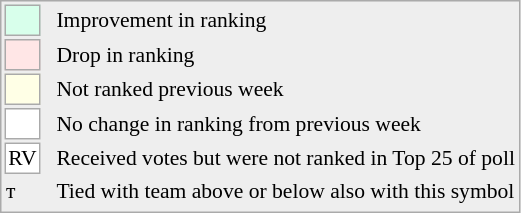<table style="font-size:90%; border:1px solid #aaa; white-space:nowrap; background:#eee;">
<tr>
<td style="background:#d8ffeb; width:20px; border:1px solid #aaa;"> </td>
<td rowspan=6> </td>
<td>Improvement in ranking</td>
</tr>
<tr>
<td style="background:#ffe6e6; width:20px; border:1px solid #aaa;"> </td>
<td>Drop in ranking</td>
</tr>
<tr>
<td style="background:#ffffe6; width:20px; border:1px solid #aaa;"> </td>
<td>Not ranked previous week</td>
</tr>
<tr>
<td style="background:#fff; width:20px; border:1px solid #aaa;"> </td>
<td>No change in ranking from previous week</td>
</tr>
<tr>
<td style="text-align:center; width:20px; border:1px solid #aaa; background:white;">RV</td>
<td>Received votes but were not ranked in Top 25 of poll</td>
</tr>
<tr>
<td>т</td>
<td>Tied with team above or below also with this symbol</td>
</tr>
<tr>
</tr>
</table>
